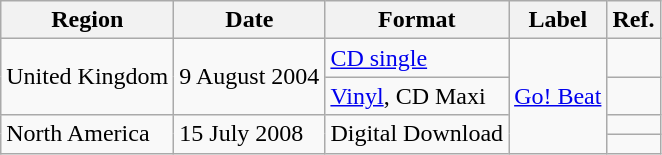<table class="wikitable plainrowheaders">
<tr>
<th scope="col">Region</th>
<th scope="col">Date</th>
<th scope="col">Format</th>
<th scope="col">Label</th>
<th scope="col">Ref.</th>
</tr>
<tr>
<td rowspan="2">United Kingdom</td>
<td rowspan="2">9 August 2004</td>
<td><a href='#'>CD single</a></td>
<td rowspan="4"><a href='#'>Go! Beat</a></td>
<td></td>
</tr>
<tr>
<td><a href='#'>Vinyl</a>, CD Maxi</td>
<td align="center"></td>
</tr>
<tr>
<td rowspan="2">North America</td>
<td rowspan="2">15 July 2008</td>
<td rowspan="2">Digital Download</td>
<td align="center"></td>
</tr>
<tr>
<td align="center"></td>
</tr>
</table>
